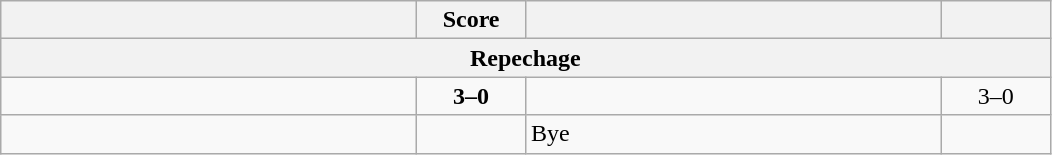<table class="wikitable" style="text-align: left;">
<tr>
<th align="right" width="270"></th>
<th width="65">Score</th>
<th align="left" width="270"></th>
<th width="65"></th>
</tr>
<tr>
<th colspan=4>Repechage</th>
</tr>
<tr>
<td><strong></strong></td>
<td align=center><strong>3–0</strong></td>
<td></td>
<td align=center>3–0 <strong></strong></td>
</tr>
<tr>
<td><strong></strong></td>
<td></td>
<td>Bye</td>
<td></td>
</tr>
</table>
